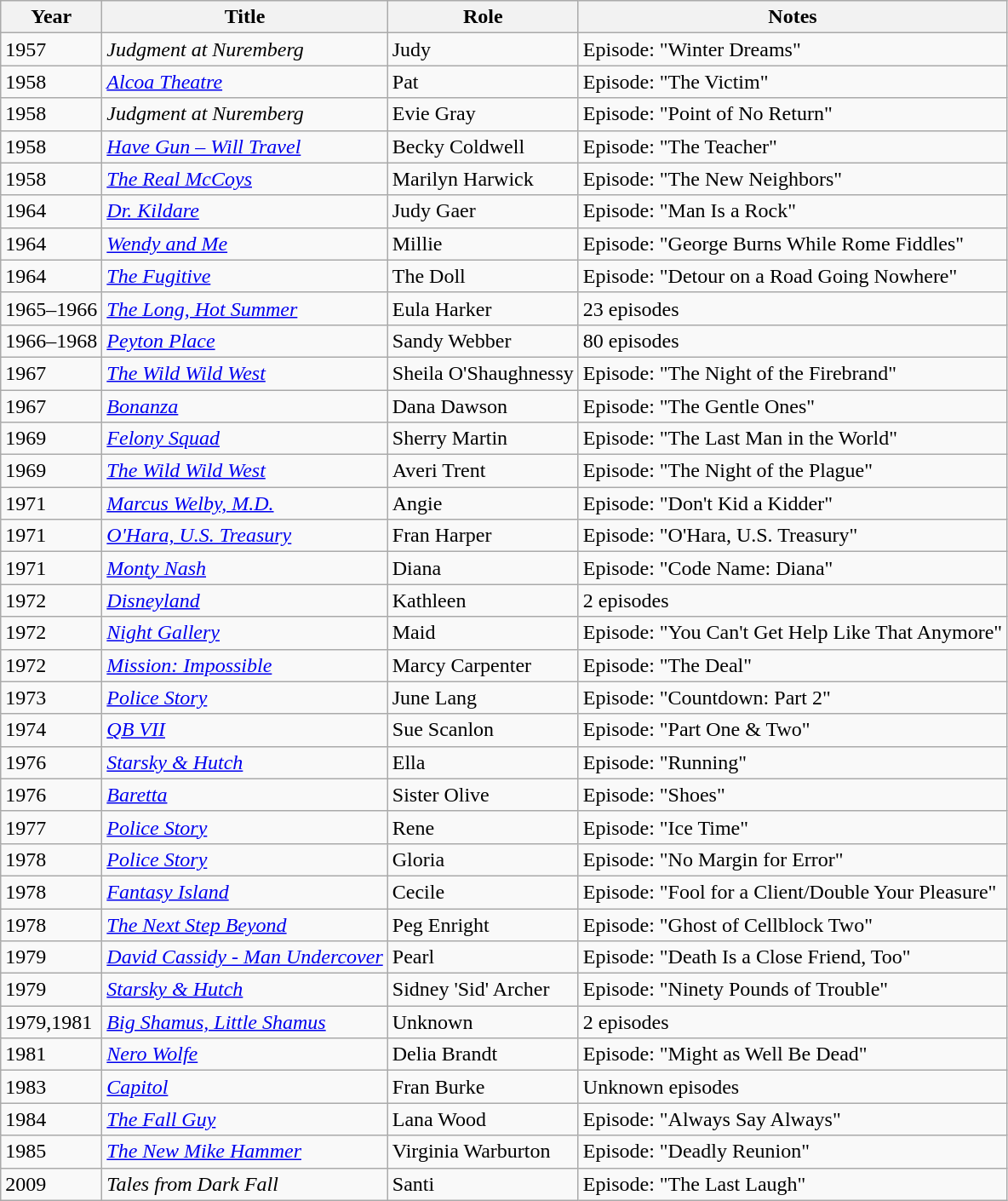<table class="wikitable sortable">
<tr>
<th>Year</th>
<th>Title</th>
<th>Role</th>
<th>Notes</th>
</tr>
<tr>
<td>1957</td>
<td><em>Judgment at Nuremberg</em></td>
<td>Judy</td>
<td>Episode: "Winter Dreams"</td>
</tr>
<tr>
<td>1958</td>
<td><em><a href='#'>Alcoa Theatre</a></em></td>
<td>Pat</td>
<td>Episode: "The Victim"</td>
</tr>
<tr>
<td>1958</td>
<td><em>Judgment at Nuremberg</em></td>
<td>Evie Gray</td>
<td>Episode: "Point of No Return"</td>
</tr>
<tr>
<td>1958</td>
<td><em><a href='#'>Have Gun – Will Travel</a></em></td>
<td>Becky Coldwell</td>
<td>Episode: "The Teacher"</td>
</tr>
<tr>
<td>1958</td>
<td><em><a href='#'>The Real McCoys</a></em></td>
<td>Marilyn Harwick</td>
<td>Episode: "The New Neighbors"</td>
</tr>
<tr>
<td>1964</td>
<td><em><a href='#'>Dr. Kildare</a></em></td>
<td>Judy Gaer</td>
<td>Episode: "Man Is a Rock"</td>
</tr>
<tr>
<td>1964</td>
<td><em><a href='#'>Wendy and Me</a></em></td>
<td>Millie</td>
<td>Episode: "George Burns While Rome Fiddles"</td>
</tr>
<tr>
<td>1964</td>
<td><em><a href='#'>The Fugitive</a></em></td>
<td>The Doll</td>
<td>Episode: "Detour on a Road Going Nowhere"</td>
</tr>
<tr>
<td>1965–1966</td>
<td><em><a href='#'>The Long, Hot Summer</a></em></td>
<td>Eula Harker</td>
<td>23 episodes</td>
</tr>
<tr>
<td>1966–1968</td>
<td><em><a href='#'>Peyton Place</a></em></td>
<td>Sandy Webber</td>
<td>80 episodes</td>
</tr>
<tr>
<td>1967</td>
<td><em><a href='#'>The Wild Wild West</a></em></td>
<td>Sheila O'Shaughnessy</td>
<td>Episode: "The Night of the Firebrand"</td>
</tr>
<tr>
<td>1967</td>
<td><em><a href='#'>Bonanza</a></em></td>
<td>Dana Dawson</td>
<td>Episode: "The Gentle Ones"</td>
</tr>
<tr>
<td>1969</td>
<td><em><a href='#'>Felony Squad</a></em></td>
<td>Sherry Martin</td>
<td>Episode: "The Last Man in the World"</td>
</tr>
<tr>
<td>1969</td>
<td><em><a href='#'>The Wild Wild West</a></em></td>
<td>Averi Trent</td>
<td>Episode: "The Night of the Plague"</td>
</tr>
<tr>
<td>1971</td>
<td><em><a href='#'>Marcus Welby, M.D.</a></em></td>
<td>Angie</td>
<td>Episode: "Don't Kid a Kidder"</td>
</tr>
<tr>
<td>1971</td>
<td><em><a href='#'>O'Hara, U.S. Treasury</a></em></td>
<td>Fran Harper</td>
<td>Episode: "O'Hara, U.S. Treasury"</td>
</tr>
<tr>
<td>1971</td>
<td><em><a href='#'>Monty Nash</a></em></td>
<td>Diana</td>
<td>Episode: "Code Name: Diana"</td>
</tr>
<tr>
<td>1972</td>
<td><em><a href='#'>Disneyland</a></em></td>
<td>Kathleen</td>
<td>2 episodes</td>
</tr>
<tr>
<td>1972</td>
<td><em><a href='#'>Night Gallery</a></em></td>
<td>Maid</td>
<td>Episode: "You Can't Get Help Like That Anymore"</td>
</tr>
<tr>
<td>1972</td>
<td><em><a href='#'>Mission: Impossible</a></em></td>
<td>Marcy Carpenter</td>
<td>Episode: "The Deal"</td>
</tr>
<tr>
<td>1973</td>
<td><em><a href='#'>Police Story</a></em></td>
<td>June Lang</td>
<td>Episode: "Countdown: Part 2"</td>
</tr>
<tr>
<td>1974</td>
<td><em><a href='#'>QB VII</a></em></td>
<td>Sue Scanlon</td>
<td>Episode: "Part One & Two"</td>
</tr>
<tr>
<td>1976</td>
<td><em><a href='#'>Starsky & Hutch</a></em></td>
<td>Ella</td>
<td>Episode: "Running"</td>
</tr>
<tr>
<td>1976</td>
<td><em><a href='#'>Baretta</a></em></td>
<td>Sister Olive</td>
<td>Episode: "Shoes"</td>
</tr>
<tr>
<td>1977</td>
<td><em><a href='#'>Police Story</a></em></td>
<td>Rene</td>
<td>Episode: "Ice Time"</td>
</tr>
<tr>
<td>1978</td>
<td><em><a href='#'>Police Story</a></em></td>
<td>Gloria</td>
<td>Episode: "No Margin for Error"</td>
</tr>
<tr>
<td>1978</td>
<td><em><a href='#'>Fantasy Island</a></em></td>
<td>Cecile</td>
<td>Episode: "Fool for a Client/Double Your Pleasure"</td>
</tr>
<tr>
<td>1978</td>
<td><em><a href='#'>The Next Step Beyond</a></em></td>
<td>Peg Enright</td>
<td>Episode: "Ghost of Cellblock Two"</td>
</tr>
<tr>
<td>1979</td>
<td><em><a href='#'>David Cassidy - Man Undercover</a></em></td>
<td>Pearl</td>
<td>Episode: "Death Is a Close Friend, Too"</td>
</tr>
<tr>
<td>1979</td>
<td><em><a href='#'>Starsky & Hutch</a></em></td>
<td>Sidney 'Sid' Archer</td>
<td>Episode: "Ninety Pounds of Trouble"</td>
</tr>
<tr>
<td>1979,1981</td>
<td><em><a href='#'>Big Shamus, Little Shamus</a></em></td>
<td>Unknown</td>
<td>2 episodes</td>
</tr>
<tr>
<td>1981</td>
<td><em><a href='#'>Nero Wolfe</a></em></td>
<td>Delia Brandt</td>
<td>Episode: "Might as Well Be Dead"</td>
</tr>
<tr>
<td>1983</td>
<td><em><a href='#'>Capitol</a></em></td>
<td>Fran Burke</td>
<td>Unknown episodes</td>
</tr>
<tr>
<td>1984</td>
<td><em><a href='#'>The Fall Guy</a></em></td>
<td>Lana Wood</td>
<td>Episode: "Always Say Always"</td>
</tr>
<tr>
<td>1985</td>
<td><em><a href='#'>The New Mike Hammer</a></em></td>
<td>Virginia Warburton</td>
<td>Episode: "Deadly Reunion"</td>
</tr>
<tr>
<td>2009</td>
<td><em>Tales from Dark Fall</em></td>
<td>Santi</td>
<td>Episode: "The Last Laugh"</td>
</tr>
</table>
